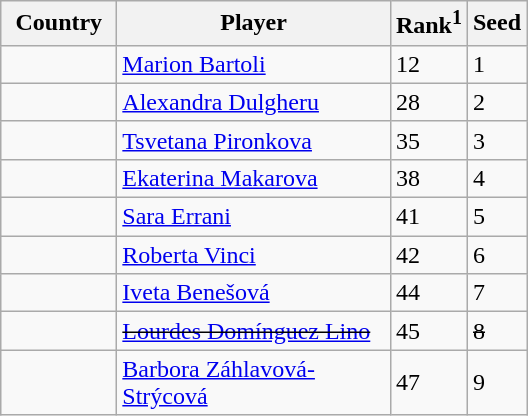<table class="wikitable" border="1">
<tr>
<th width="70">Country</th>
<th width="175">Player</th>
<th>Rank<sup>1</sup></th>
<th>Seed</th>
</tr>
<tr>
<td></td>
<td><a href='#'>Marion Bartoli</a></td>
<td>12</td>
<td>1</td>
</tr>
<tr>
<td></td>
<td><a href='#'>Alexandra Dulgheru</a></td>
<td>28</td>
<td>2</td>
</tr>
<tr>
<td></td>
<td><a href='#'>Tsvetana Pironkova</a></td>
<td>35</td>
<td>3</td>
</tr>
<tr>
<td></td>
<td><a href='#'>Ekaterina Makarova</a></td>
<td>38</td>
<td>4</td>
</tr>
<tr>
<td></td>
<td><a href='#'>Sara Errani</a></td>
<td>41</td>
<td>5</td>
</tr>
<tr>
<td></td>
<td><a href='#'>Roberta Vinci</a></td>
<td>42</td>
<td>6</td>
</tr>
<tr>
<td></td>
<td><a href='#'>Iveta Benešová</a></td>
<td>44</td>
<td>7</td>
</tr>
<tr>
<td></td>
<td><s><a href='#'>Lourdes Domínguez Lino</a></s></td>
<td>45</td>
<td><s>8</s></td>
</tr>
<tr>
<td></td>
<td><a href='#'>Barbora Záhlavová-Strýcová</a></td>
<td>47</td>
<td>9</td>
</tr>
</table>
